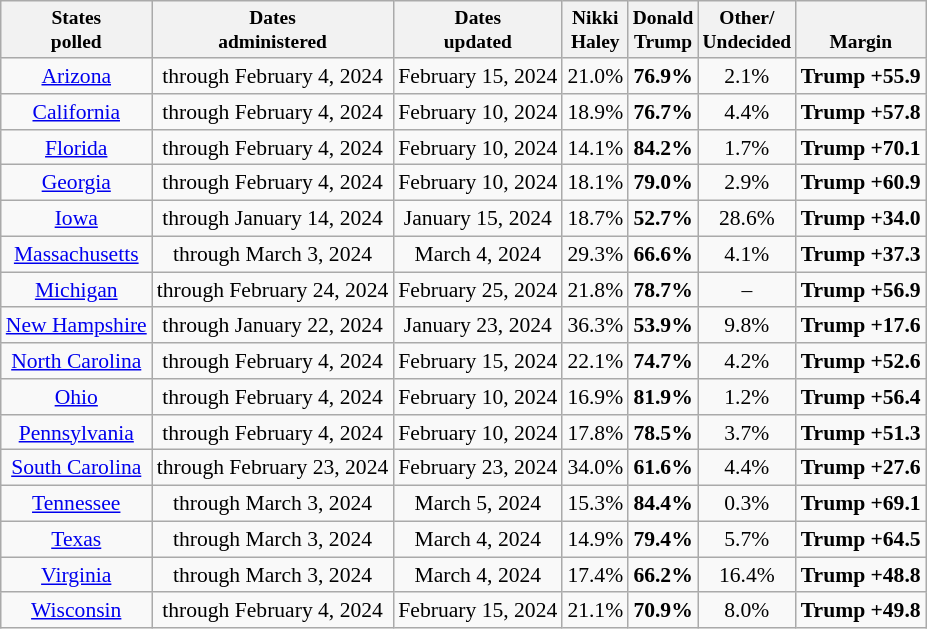<table class="wikitable sortable mw-datatable" style="font-size:90%;text-align:center;">
<tr valign="bottom" style="font-size:90%;">
<th>States<br>polled</th>
<th>Dates<br>administered</th>
<th>Dates<br>updated</th>
<th>Nikki<br>Haley</th>
<th>Donald<br>Trump</th>
<th>Other/<br>Undecided</th>
<th>Margin</th>
</tr>
<tr>
<td><a href='#'>Arizona</a></td>
<td>through February 4, 2024</td>
<td>February 15, 2024</td>
<td>21.0%</td>
<td><strong>76.9%</strong></td>
<td>2.1%</td>
<td><strong>Trump +55.9</strong></td>
</tr>
<tr>
<td><a href='#'>California</a></td>
<td>through February 4, 2024</td>
<td>February 10, 2024</td>
<td>18.9%</td>
<td><strong>76.7%</strong></td>
<td>4.4%</td>
<td><strong>Trump +57.8</strong></td>
</tr>
<tr>
<td><a href='#'>Florida</a></td>
<td>through February 4, 2024</td>
<td>February 10, 2024</td>
<td>14.1%</td>
<td><strong>84.2%</strong></td>
<td>1.7%</td>
<td><strong>Trump +70.1</strong></td>
</tr>
<tr>
<td><a href='#'>Georgia</a></td>
<td>through February 4, 2024</td>
<td>February 10, 2024</td>
<td>18.1%</td>
<td><strong>79.0%</strong></td>
<td>2.9%</td>
<td><strong>Trump +60.9</strong></td>
</tr>
<tr>
<td><a href='#'>Iowa</a></td>
<td>through January 14, 2024</td>
<td>January 15, 2024</td>
<td>18.7%</td>
<td><strong>52.7%</strong></td>
<td>28.6%</td>
<td><strong>Trump +34.0</strong></td>
</tr>
<tr>
<td><a href='#'>Massachusetts</a></td>
<td>through March 3, 2024</td>
<td>March 4, 2024</td>
<td>29.3%</td>
<td><strong>66.6%</strong></td>
<td>4.1%</td>
<td><strong>Trump +37.3</strong></td>
</tr>
<tr>
<td><a href='#'>Michigan</a></td>
<td>through February 24, 2024</td>
<td>February 25, 2024</td>
<td>21.8%</td>
<td><strong>78.7%</strong></td>
<td>–</td>
<td><strong>Trump +56.9</strong></td>
</tr>
<tr>
<td><a href='#'>New Hampshire</a></td>
<td>through January 22, 2024</td>
<td>January 23, 2024</td>
<td>36.3%</td>
<td><strong>53.9%</strong></td>
<td>9.8%</td>
<td><strong>Trump +17.6</strong></td>
</tr>
<tr>
<td><a href='#'>North Carolina</a></td>
<td>through February 4, 2024</td>
<td>February 15, 2024</td>
<td>22.1%</td>
<td><strong>74.7%</strong></td>
<td>4.2%</td>
<td><strong>Trump +52.6</strong></td>
</tr>
<tr>
<td><a href='#'>Ohio</a></td>
<td>through February 4, 2024</td>
<td>February 10, 2024</td>
<td>16.9%</td>
<td><strong>81.9%</strong></td>
<td>1.2%</td>
<td><strong>Trump +56.4</strong></td>
</tr>
<tr>
<td><a href='#'>Pennsylvania</a></td>
<td>through February 4, 2024</td>
<td>February 10, 2024</td>
<td>17.8%</td>
<td><strong>78.5%</strong></td>
<td>3.7%</td>
<td><strong>Trump +51.3</strong></td>
</tr>
<tr>
<td><a href='#'>South Carolina</a></td>
<td>through February 23, 2024</td>
<td>February 23, 2024</td>
<td>34.0%</td>
<td><strong>61.6%</strong></td>
<td>4.4%</td>
<td><strong>Trump +27.6</strong></td>
</tr>
<tr>
<td><a href='#'>Tennessee</a></td>
<td>through March 3, 2024</td>
<td>March 5, 2024</td>
<td>15.3%</td>
<td><strong>84.4%</strong></td>
<td>0.3%</td>
<td><strong>Trump +69.1</strong></td>
</tr>
<tr>
<td><a href='#'>Texas</a></td>
<td>through March 3, 2024</td>
<td>March 4, 2024</td>
<td>14.9%</td>
<td><strong>79.4%</strong></td>
<td>5.7%</td>
<td><strong>Trump +64.5</strong></td>
</tr>
<tr>
<td><a href='#'>Virginia</a></td>
<td>through March 3, 2024</td>
<td>March 4, 2024</td>
<td>17.4%</td>
<td><strong>66.2%</strong></td>
<td>16.4%</td>
<td><strong>Trump +48.8</strong></td>
</tr>
<tr>
<td><a href='#'>Wisconsin</a></td>
<td>through February 4, 2024</td>
<td>February 15, 2024</td>
<td>21.1%</td>
<td><strong>70.9%</strong></td>
<td>8.0%</td>
<td><strong>Trump +49.8</strong></td>
</tr>
</table>
